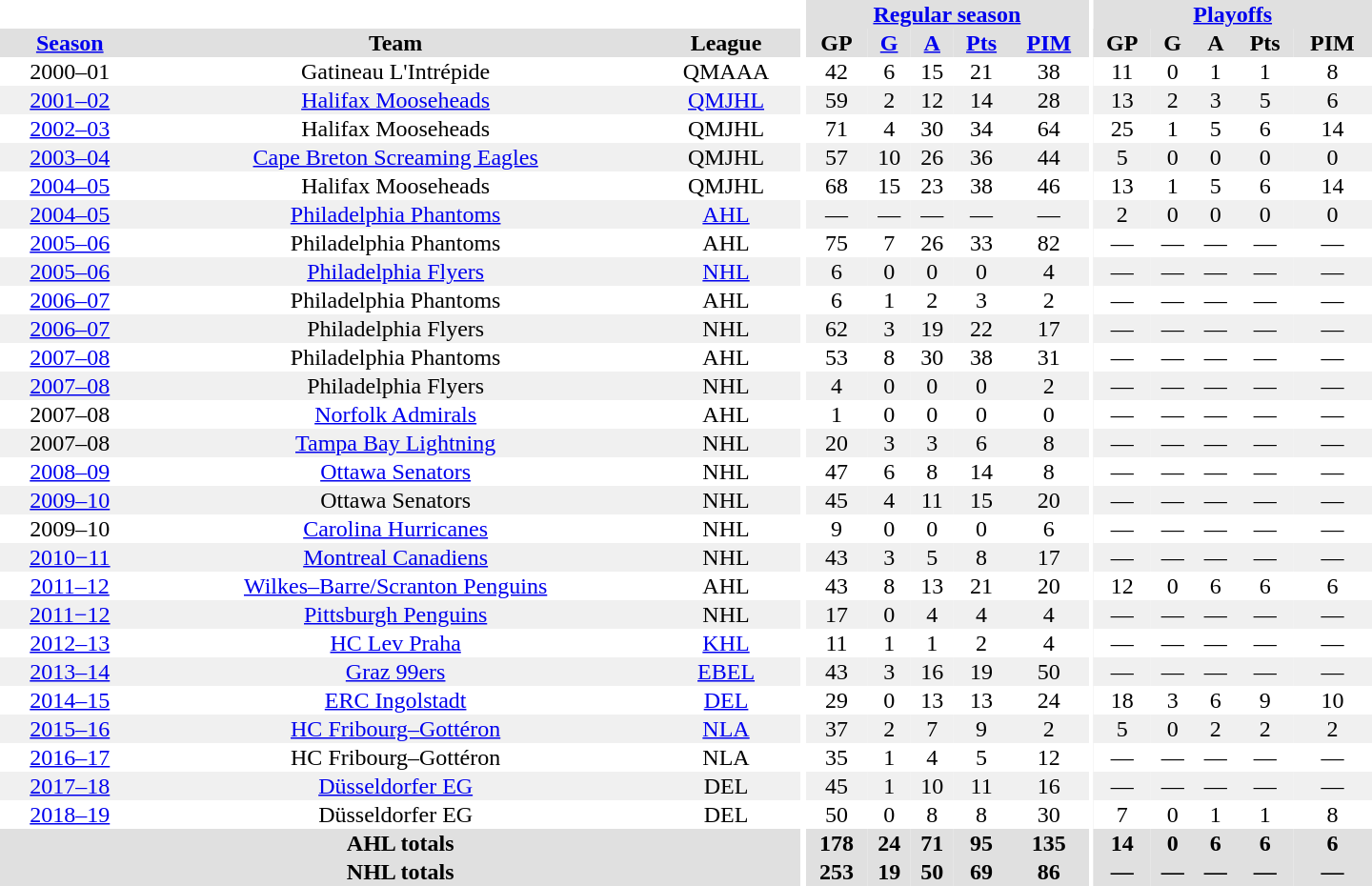<table border="0" cellpadding="1" cellspacing="0" style="text-align:center; width:60em">
<tr bgcolor="#e0e0e0">
<th colspan="3" bgcolor="#ffffff"></th>
<th rowspan="99" bgcolor="#ffffff"></th>
<th colspan="5"><a href='#'>Regular season</a></th>
<th rowspan="99" bgcolor="#ffffff"></th>
<th colspan="5"><a href='#'>Playoffs</a></th>
</tr>
<tr bgcolor="#e0e0e0">
<th><a href='#'>Season</a></th>
<th>Team</th>
<th>League</th>
<th>GP</th>
<th><a href='#'>G</a></th>
<th><a href='#'>A</a></th>
<th><a href='#'>Pts</a></th>
<th><a href='#'>PIM</a></th>
<th>GP</th>
<th>G</th>
<th>A</th>
<th>Pts</th>
<th>PIM</th>
</tr>
<tr>
<td>2000–01</td>
<td>Gatineau L'Intrépide</td>
<td>QMAAA</td>
<td>42</td>
<td>6</td>
<td>15</td>
<td>21</td>
<td>38</td>
<td>11</td>
<td>0</td>
<td>1</td>
<td>1</td>
<td>8</td>
</tr>
<tr bgcolor="#f0f0f0">
<td><a href='#'>2001–02</a></td>
<td><a href='#'>Halifax Mooseheads</a></td>
<td><a href='#'>QMJHL</a></td>
<td>59</td>
<td>2</td>
<td>12</td>
<td>14</td>
<td>28</td>
<td>13</td>
<td>2</td>
<td>3</td>
<td>5</td>
<td>6</td>
</tr>
<tr>
<td><a href='#'>2002–03</a></td>
<td>Halifax Mooseheads</td>
<td>QMJHL</td>
<td>71</td>
<td>4</td>
<td>30</td>
<td>34</td>
<td>64</td>
<td>25</td>
<td>1</td>
<td>5</td>
<td>6</td>
<td>14</td>
</tr>
<tr bgcolor="#f0f0f0">
<td><a href='#'>2003–04</a></td>
<td><a href='#'>Cape Breton Screaming Eagles</a></td>
<td>QMJHL</td>
<td>57</td>
<td>10</td>
<td>26</td>
<td>36</td>
<td>44</td>
<td>5</td>
<td>0</td>
<td>0</td>
<td>0</td>
<td>0</td>
</tr>
<tr>
<td><a href='#'>2004–05</a></td>
<td>Halifax Mooseheads</td>
<td>QMJHL</td>
<td>68</td>
<td>15</td>
<td>23</td>
<td>38</td>
<td>46</td>
<td>13</td>
<td>1</td>
<td>5</td>
<td>6</td>
<td>14</td>
</tr>
<tr bgcolor="#f0f0f0">
<td><a href='#'>2004–05</a></td>
<td><a href='#'>Philadelphia Phantoms</a></td>
<td><a href='#'>AHL</a></td>
<td>—</td>
<td>—</td>
<td>—</td>
<td>—</td>
<td>—</td>
<td>2</td>
<td>0</td>
<td>0</td>
<td>0</td>
<td>0</td>
</tr>
<tr>
<td><a href='#'>2005–06</a></td>
<td>Philadelphia Phantoms</td>
<td>AHL</td>
<td>75</td>
<td>7</td>
<td>26</td>
<td>33</td>
<td>82</td>
<td>—</td>
<td>—</td>
<td>—</td>
<td>—</td>
<td>—</td>
</tr>
<tr bgcolor="#f0f0f0">
<td><a href='#'>2005–06</a></td>
<td><a href='#'>Philadelphia Flyers</a></td>
<td><a href='#'>NHL</a></td>
<td>6</td>
<td>0</td>
<td>0</td>
<td>0</td>
<td>4</td>
<td>—</td>
<td>—</td>
<td>—</td>
<td>—</td>
<td>—</td>
</tr>
<tr>
<td><a href='#'>2006–07</a></td>
<td>Philadelphia Phantoms</td>
<td>AHL</td>
<td>6</td>
<td>1</td>
<td>2</td>
<td>3</td>
<td>2</td>
<td>—</td>
<td>—</td>
<td>—</td>
<td>—</td>
<td>—</td>
</tr>
<tr bgcolor="#f0f0f0">
<td><a href='#'>2006–07</a></td>
<td>Philadelphia Flyers</td>
<td>NHL</td>
<td>62</td>
<td>3</td>
<td>19</td>
<td>22</td>
<td>17</td>
<td>—</td>
<td>—</td>
<td>—</td>
<td>—</td>
<td>—</td>
</tr>
<tr>
<td><a href='#'>2007–08</a></td>
<td>Philadelphia Phantoms</td>
<td>AHL</td>
<td>53</td>
<td>8</td>
<td>30</td>
<td>38</td>
<td>31</td>
<td>—</td>
<td>—</td>
<td>—</td>
<td>—</td>
<td>—</td>
</tr>
<tr bgcolor="#f0f0f0">
<td><a href='#'>2007–08</a></td>
<td>Philadelphia Flyers</td>
<td>NHL</td>
<td>4</td>
<td>0</td>
<td>0</td>
<td>0</td>
<td>2</td>
<td>—</td>
<td>—</td>
<td>—</td>
<td>—</td>
<td>—</td>
</tr>
<tr>
<td>2007–08</td>
<td><a href='#'>Norfolk Admirals</a></td>
<td>AHL</td>
<td>1</td>
<td>0</td>
<td>0</td>
<td>0</td>
<td>0</td>
<td>—</td>
<td>—</td>
<td>—</td>
<td>—</td>
<td>—</td>
</tr>
<tr bgcolor="#f0f0f0">
<td>2007–08</td>
<td><a href='#'>Tampa Bay Lightning</a></td>
<td>NHL</td>
<td>20</td>
<td>3</td>
<td>3</td>
<td>6</td>
<td>8</td>
<td>—</td>
<td>—</td>
<td>—</td>
<td>—</td>
<td>—</td>
</tr>
<tr>
<td><a href='#'>2008–09</a></td>
<td><a href='#'>Ottawa Senators</a></td>
<td>NHL</td>
<td>47</td>
<td>6</td>
<td>8</td>
<td>14</td>
<td>8</td>
<td>—</td>
<td>—</td>
<td>—</td>
<td>—</td>
<td>—</td>
</tr>
<tr bgcolor="#f0f0f0">
<td><a href='#'>2009–10</a></td>
<td>Ottawa Senators</td>
<td>NHL</td>
<td>45</td>
<td>4</td>
<td>11</td>
<td>15</td>
<td>20</td>
<td>—</td>
<td>—</td>
<td>—</td>
<td>—</td>
<td>—</td>
</tr>
<tr>
<td>2009–10</td>
<td><a href='#'>Carolina Hurricanes</a></td>
<td>NHL</td>
<td>9</td>
<td>0</td>
<td>0</td>
<td>0</td>
<td>6</td>
<td>—</td>
<td>—</td>
<td>—</td>
<td>—</td>
<td>—</td>
</tr>
<tr bgcolor="#f0f0f0">
<td><a href='#'>2010−11</a></td>
<td><a href='#'>Montreal Canadiens</a></td>
<td>NHL</td>
<td>43</td>
<td>3</td>
<td>5</td>
<td>8</td>
<td>17</td>
<td>—</td>
<td>—</td>
<td>—</td>
<td>—</td>
<td>—</td>
</tr>
<tr>
<td><a href='#'>2011–12</a></td>
<td><a href='#'>Wilkes–Barre/Scranton Penguins</a></td>
<td>AHL</td>
<td>43</td>
<td>8</td>
<td>13</td>
<td>21</td>
<td>20</td>
<td>12</td>
<td>0</td>
<td>6</td>
<td>6</td>
<td>6</td>
</tr>
<tr bgcolor="#f0f0f0">
<td><a href='#'>2011−12</a></td>
<td><a href='#'>Pittsburgh Penguins</a></td>
<td>NHL</td>
<td>17</td>
<td>0</td>
<td>4</td>
<td>4</td>
<td>4</td>
<td>—</td>
<td>—</td>
<td>—</td>
<td>—</td>
<td>—</td>
</tr>
<tr>
<td><a href='#'>2012–13</a></td>
<td><a href='#'>HC Lev Praha</a></td>
<td><a href='#'>KHL</a></td>
<td>11</td>
<td>1</td>
<td>1</td>
<td>2</td>
<td>4</td>
<td>—</td>
<td>—</td>
<td>—</td>
<td>—</td>
<td>—</td>
</tr>
<tr bgcolor="#f0f0f0">
<td><a href='#'>2013–14</a></td>
<td><a href='#'>Graz 99ers</a></td>
<td><a href='#'>EBEL</a></td>
<td>43</td>
<td>3</td>
<td>16</td>
<td>19</td>
<td>50</td>
<td>—</td>
<td>—</td>
<td>—</td>
<td>—</td>
<td>—</td>
</tr>
<tr>
<td><a href='#'>2014–15</a></td>
<td><a href='#'>ERC Ingolstadt</a></td>
<td><a href='#'>DEL</a></td>
<td>29</td>
<td>0</td>
<td>13</td>
<td>13</td>
<td>24</td>
<td>18</td>
<td>3</td>
<td>6</td>
<td>9</td>
<td>10</td>
</tr>
<tr bgcolor="#f0f0f0">
<td><a href='#'>2015–16</a></td>
<td><a href='#'>HC Fribourg–Gottéron</a></td>
<td><a href='#'>NLA</a></td>
<td>37</td>
<td>2</td>
<td>7</td>
<td>9</td>
<td>2</td>
<td>5</td>
<td>0</td>
<td>2</td>
<td>2</td>
<td>2</td>
</tr>
<tr>
<td><a href='#'>2016–17</a></td>
<td>HC Fribourg–Gottéron</td>
<td>NLA</td>
<td>35</td>
<td>1</td>
<td>4</td>
<td>5</td>
<td>12</td>
<td>—</td>
<td>—</td>
<td>—</td>
<td>—</td>
<td>—</td>
</tr>
<tr bgcolor="#f0f0f0">
<td><a href='#'>2017–18</a></td>
<td><a href='#'>Düsseldorfer EG</a></td>
<td>DEL</td>
<td>45</td>
<td>1</td>
<td>10</td>
<td>11</td>
<td>16</td>
<td>—</td>
<td>—</td>
<td>—</td>
<td>—</td>
<td>—</td>
</tr>
<tr>
<td><a href='#'>2018–19</a></td>
<td>Düsseldorfer EG</td>
<td>DEL</td>
<td>50</td>
<td>0</td>
<td>8</td>
<td>8</td>
<td>30</td>
<td>7</td>
<td>0</td>
<td>1</td>
<td>1</td>
<td>8</td>
</tr>
<tr bgcolor="#e0e0e0">
<th colspan="3">AHL totals</th>
<th>178</th>
<th>24</th>
<th>71</th>
<th>95</th>
<th>135</th>
<th>14</th>
<th>0</th>
<th>6</th>
<th>6</th>
<th>6</th>
</tr>
<tr bgcolor="#e0e0e0">
<th colspan="3">NHL totals</th>
<th>253</th>
<th>19</th>
<th>50</th>
<th>69</th>
<th>86</th>
<th>—</th>
<th>—</th>
<th>—</th>
<th>—</th>
<th>—</th>
</tr>
</table>
